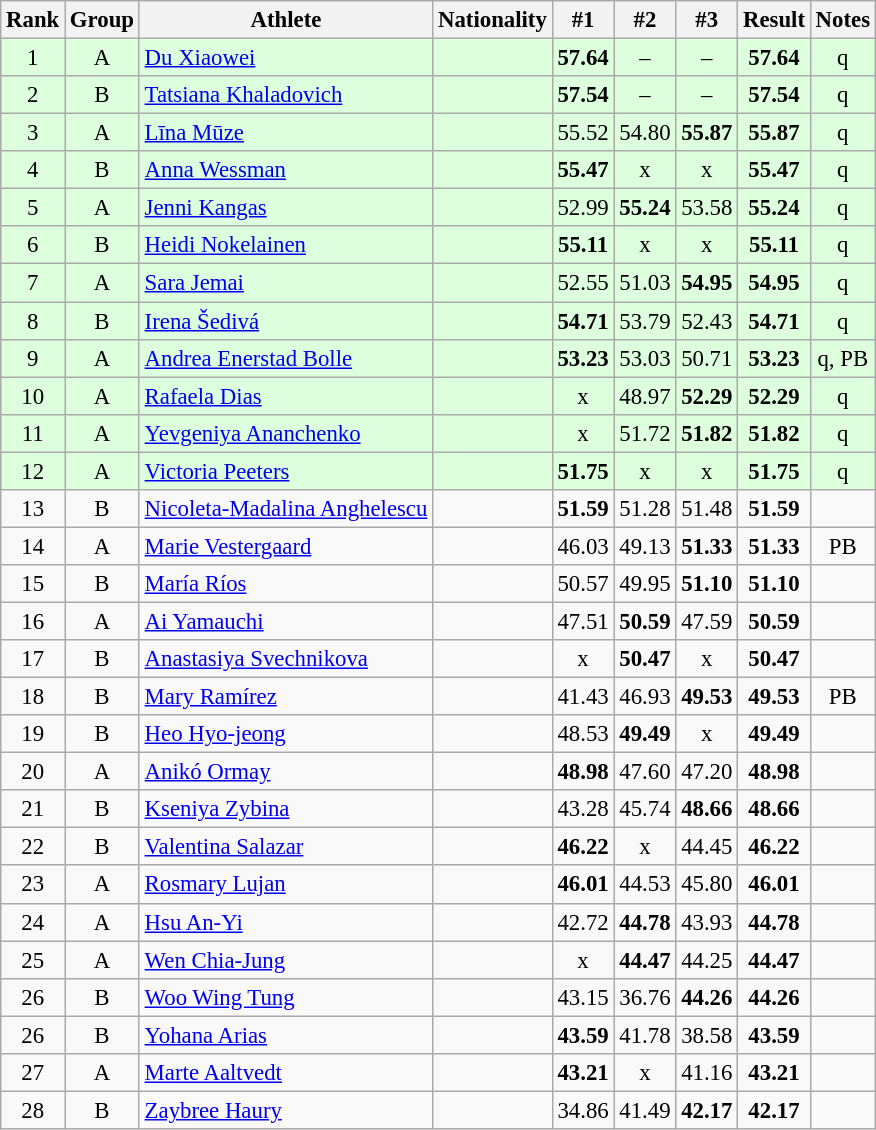<table class="wikitable sortable" style="text-align:center;font-size:95%">
<tr>
<th>Rank</th>
<th>Group</th>
<th>Athlete</th>
<th>Nationality</th>
<th>#1</th>
<th>#2</th>
<th>#3</th>
<th>Result</th>
<th>Notes</th>
</tr>
<tr bgcolor=ddffdd>
<td>1</td>
<td>A</td>
<td align="left"><a href='#'>Du Xiaowei</a></td>
<td align=left></td>
<td><strong>57.64</strong></td>
<td>–</td>
<td>–</td>
<td><strong>57.64</strong></td>
<td>q</td>
</tr>
<tr bgcolor=ddffdd>
<td>2</td>
<td>B</td>
<td align="left"><a href='#'>Tatsiana Khaladovich</a></td>
<td align=left></td>
<td><strong>57.54</strong></td>
<td>–</td>
<td>–</td>
<td><strong>57.54</strong></td>
<td>q</td>
</tr>
<tr bgcolor=ddffdd>
<td>3</td>
<td>A</td>
<td align="left"><a href='#'>Līna Mūze</a></td>
<td align=left></td>
<td>55.52</td>
<td>54.80</td>
<td><strong>55.87</strong></td>
<td><strong>55.87</strong></td>
<td>q</td>
</tr>
<tr bgcolor=ddffdd>
<td>4</td>
<td>B</td>
<td align="left"><a href='#'>Anna Wessman</a></td>
<td align=left></td>
<td><strong>55.47</strong></td>
<td>x</td>
<td>x</td>
<td><strong>55.47</strong></td>
<td>q</td>
</tr>
<tr bgcolor=ddffdd>
<td>5</td>
<td>A</td>
<td align="left"><a href='#'>Jenni Kangas</a></td>
<td align=left></td>
<td>52.99</td>
<td><strong>55.24</strong></td>
<td>53.58</td>
<td><strong>55.24</strong></td>
<td>q</td>
</tr>
<tr bgcolor=ddffdd>
<td>6</td>
<td>B</td>
<td align="left"><a href='#'>Heidi Nokelainen</a></td>
<td align=left></td>
<td><strong>55.11</strong></td>
<td>x</td>
<td>x</td>
<td><strong>55.11</strong></td>
<td>q</td>
</tr>
<tr bgcolor=ddffdd>
<td>7</td>
<td>A</td>
<td align="left"><a href='#'>Sara Jemai</a></td>
<td align=left></td>
<td>52.55</td>
<td>51.03</td>
<td><strong>54.95</strong></td>
<td><strong>54.95</strong></td>
<td>q</td>
</tr>
<tr bgcolor=ddffdd>
<td>8</td>
<td>B</td>
<td align="left"><a href='#'>Irena Šedivá</a></td>
<td align=left></td>
<td><strong>54.71</strong></td>
<td>53.79</td>
<td>52.43</td>
<td><strong>54.71</strong></td>
<td>q</td>
</tr>
<tr bgcolor=ddffdd>
<td>9</td>
<td>A</td>
<td align="left"><a href='#'>Andrea Enerstad Bolle</a></td>
<td align=left></td>
<td><strong>53.23</strong></td>
<td>53.03</td>
<td>50.71</td>
<td><strong>53.23</strong></td>
<td>q, PB</td>
</tr>
<tr bgcolor=ddffdd>
<td>10</td>
<td>A</td>
<td align="left"><a href='#'>Rafaela Dias</a></td>
<td align=left></td>
<td>x</td>
<td>48.97</td>
<td><strong>52.29</strong></td>
<td><strong>52.29</strong></td>
<td>q</td>
</tr>
<tr bgcolor=ddffdd>
<td>11</td>
<td>A</td>
<td align="left"><a href='#'>Yevgeniya Ananchenko</a></td>
<td align=left></td>
<td>x</td>
<td>51.72</td>
<td><strong>51.82</strong></td>
<td><strong>51.82</strong></td>
<td>q</td>
</tr>
<tr bgcolor=ddffdd>
<td>12</td>
<td>A</td>
<td align="left"><a href='#'>Victoria Peeters</a></td>
<td align=left></td>
<td><strong>51.75</strong></td>
<td>x</td>
<td>x</td>
<td><strong>51.75</strong></td>
<td>q</td>
</tr>
<tr>
<td>13</td>
<td>B</td>
<td align="left"><a href='#'>Nicoleta-Madalina Anghelescu</a></td>
<td align=left></td>
<td><strong>51.59</strong></td>
<td>51.28</td>
<td>51.48</td>
<td><strong>51.59</strong></td>
<td></td>
</tr>
<tr>
<td>14</td>
<td>A</td>
<td align="left"><a href='#'>Marie Vestergaard</a></td>
<td align=left></td>
<td>46.03</td>
<td>49.13</td>
<td><strong>51.33</strong></td>
<td><strong>51.33</strong></td>
<td>PB</td>
</tr>
<tr>
<td>15</td>
<td>B</td>
<td align="left"><a href='#'>María Ríos</a></td>
<td align=left></td>
<td>50.57</td>
<td>49.95</td>
<td><strong>51.10</strong></td>
<td><strong>51.10</strong></td>
<td></td>
</tr>
<tr>
<td>16</td>
<td>A</td>
<td align="left"><a href='#'>Ai Yamauchi</a></td>
<td align=left></td>
<td>47.51</td>
<td><strong>50.59</strong></td>
<td>47.59</td>
<td><strong>50.59</strong></td>
<td></td>
</tr>
<tr>
<td>17</td>
<td>B</td>
<td align="left"><a href='#'>Anastasiya Svechnikova</a></td>
<td align=left></td>
<td>x</td>
<td><strong>50.47</strong></td>
<td>x</td>
<td><strong>50.47</strong></td>
<td></td>
</tr>
<tr>
<td>18</td>
<td>B</td>
<td align="left"><a href='#'>Mary Ramírez</a></td>
<td align=left></td>
<td>41.43</td>
<td>46.93</td>
<td><strong>49.53</strong></td>
<td><strong>49.53</strong></td>
<td>PB</td>
</tr>
<tr>
<td>19</td>
<td>B</td>
<td align="left"><a href='#'>Heo Hyo-jeong</a></td>
<td align=left></td>
<td>48.53</td>
<td><strong>49.49</strong></td>
<td>x</td>
<td><strong>49.49</strong></td>
<td></td>
</tr>
<tr>
<td>20</td>
<td>A</td>
<td align="left"><a href='#'>Anikó Ormay</a></td>
<td align=left></td>
<td><strong>48.98</strong></td>
<td>47.60</td>
<td>47.20</td>
<td><strong>48.98</strong></td>
<td></td>
</tr>
<tr>
<td>21</td>
<td>B</td>
<td align="left"><a href='#'>Kseniya Zybina</a></td>
<td align=left></td>
<td>43.28</td>
<td>45.74</td>
<td><strong>48.66</strong></td>
<td><strong>48.66</strong></td>
<td></td>
</tr>
<tr>
<td>22</td>
<td>B</td>
<td align="left"><a href='#'>Valentina Salazar</a></td>
<td align=left></td>
<td><strong>46.22</strong></td>
<td>x</td>
<td>44.45</td>
<td><strong>46.22</strong></td>
<td></td>
</tr>
<tr>
<td>23</td>
<td>A</td>
<td align="left"><a href='#'>Rosmary Lujan</a></td>
<td align=left></td>
<td><strong>46.01</strong></td>
<td>44.53</td>
<td>45.80</td>
<td><strong>46.01</strong></td>
<td></td>
</tr>
<tr>
<td>24</td>
<td>A</td>
<td align="left"><a href='#'>Hsu An-Yi</a></td>
<td align=left></td>
<td>42.72</td>
<td><strong>44.78</strong></td>
<td>43.93</td>
<td><strong>44.78</strong></td>
<td></td>
</tr>
<tr>
<td>25</td>
<td>A</td>
<td align="left"><a href='#'>Wen Chia-Jung</a></td>
<td align=left></td>
<td>x</td>
<td><strong>44.47</strong></td>
<td>44.25</td>
<td><strong>44.47</strong></td>
<td></td>
</tr>
<tr>
<td>26</td>
<td>B</td>
<td align="left"><a href='#'>Woo Wing Tung</a></td>
<td align=left></td>
<td>43.15</td>
<td>36.76</td>
<td><strong>44.26</strong></td>
<td><strong>44.26</strong></td>
<td></td>
</tr>
<tr>
<td>26</td>
<td>B</td>
<td align="left"><a href='#'>Yohana Arias</a></td>
<td align=left></td>
<td><strong>43.59</strong></td>
<td>41.78</td>
<td>38.58</td>
<td><strong>43.59</strong></td>
<td></td>
</tr>
<tr>
<td>27</td>
<td>A</td>
<td align="left"><a href='#'>Marte Aaltvedt</a></td>
<td align=left></td>
<td><strong>43.21</strong></td>
<td>x</td>
<td>41.16</td>
<td><strong>43.21</strong></td>
<td></td>
</tr>
<tr>
<td>28</td>
<td>B</td>
<td align="left"><a href='#'>Zaybree Haury</a></td>
<td align=left></td>
<td>34.86</td>
<td>41.49</td>
<td><strong>42.17</strong></td>
<td><strong>42.17</strong></td>
<td></td>
</tr>
</table>
